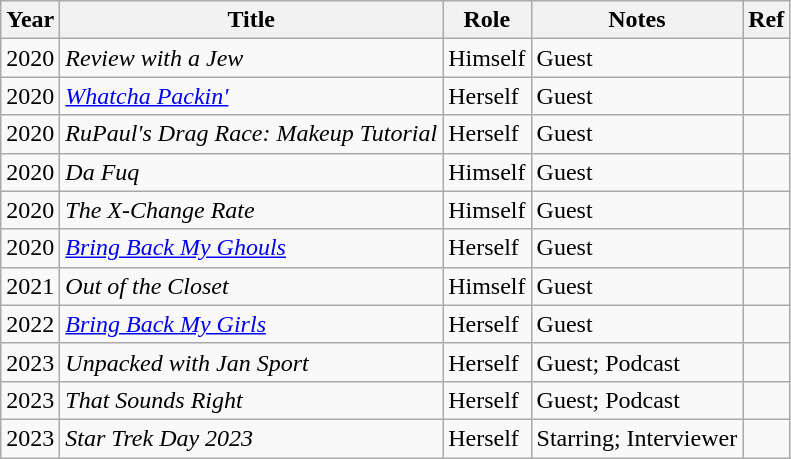<table class="wikitable">
<tr>
<th>Year</th>
<th>Title</th>
<th>Role</th>
<th>Notes</th>
<th>Ref</th>
</tr>
<tr>
<td>2020</td>
<td><em>Review with a Jew</em></td>
<td>Himself</td>
<td>Guest</td>
<td style="text-align: center;"></td>
</tr>
<tr>
<td>2020</td>
<td><em><a href='#'>Whatcha Packin'</a></em></td>
<td>Herself</td>
<td>Guest</td>
<td style="text-align: center;"></td>
</tr>
<tr>
<td>2020</td>
<td><em>RuPaul's Drag Race: Makeup Tutorial</em></td>
<td>Herself</td>
<td>Guest</td>
<td style="text-align: center;"></td>
</tr>
<tr>
<td>2020</td>
<td><em>Da Fuq</em></td>
<td>Himself</td>
<td>Guest</td>
<td style="text-align: center;"></td>
</tr>
<tr>
<td>2020</td>
<td><em>The X-Change Rate</em></td>
<td>Himself</td>
<td>Guest</td>
<td style="text-align: center;"></td>
</tr>
<tr>
<td>2020</td>
<td><em><a href='#'>Bring Back My Ghouls</a></em></td>
<td>Herself</td>
<td>Guest</td>
<td style="text-align: center;"></td>
</tr>
<tr>
<td>2021</td>
<td><em>Out of the Closet</em></td>
<td>Himself</td>
<td>Guest</td>
<td style="text-align: center;"></td>
</tr>
<tr>
<td>2022</td>
<td><em><a href='#'>Bring Back My Girls</a></em></td>
<td>Herself</td>
<td>Guest</td>
<td></td>
</tr>
<tr>
<td>2023</td>
<td><em>Unpacked with Jan Sport</em></td>
<td>Herself</td>
<td>Guest; Podcast</td>
<td style="text-align: center;"></td>
</tr>
<tr>
<td>2023</td>
<td><em>That Sounds Right</em></td>
<td>Herself</td>
<td>Guest;  Podcast</td>
<td style="text-align: center;"></td>
</tr>
<tr>
<td>2023</td>
<td><em>Star Trek Day 2023</em></td>
<td>Herself</td>
<td>Starring;  Interviewer</td>
<td style="text-align: center;"></td>
</tr>
</table>
